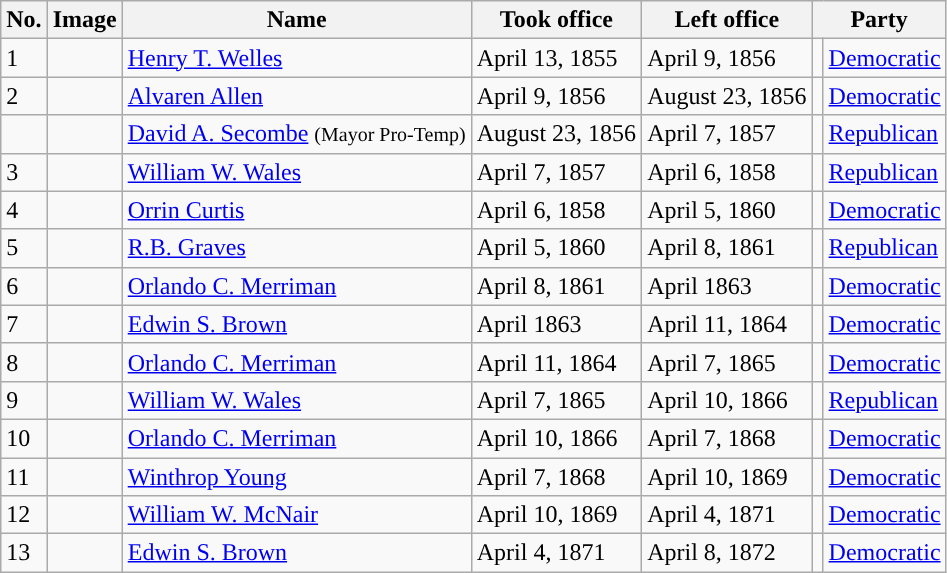<table class="wikitable sortable">
<tr>
<th>No.</th>
<th>Image</th>
<th>Name</th>
<th>Took office</th>
<th>Left office</th>
<th colspan="2">Party</th>
</tr>
<tr>
<td>1</td>
<td></td>
<td><a href='#'>Henry T. Welles</a></td>
<td>April 13, 1855</td>
<td>April 9, 1856</td>
<td style="background:"></td>
<td><a href='#'>Democratic</a></td>
</tr>
<tr>
<td>2</td>
<td></td>
<td><a href='#'>Alvaren Allen</a></td>
<td>April 9, 1856</td>
<td>August 23, 1856</td>
<td style="background:"></td>
<td><a href='#'>Democratic</a></td>
</tr>
<tr>
<td></td>
<td></td>
<td><a href='#'>David A. Secombe</a> <small>(Mayor Pro-Temp)</small></td>
<td>August 23, 1856</td>
<td>April 7, 1857</td>
<td style="background:"></td>
<td><a href='#'>Republican</a></td>
</tr>
<tr>
<td>3</td>
<td></td>
<td><a href='#'>William W. Wales</a></td>
<td>April 7, 1857</td>
<td>April 6, 1858</td>
<td style="background:"></td>
<td><a href='#'>Republican</a></td>
</tr>
<tr>
<td>4</td>
<td></td>
<td><a href='#'>Orrin Curtis</a></td>
<td>April 6, 1858</td>
<td>April 5, 1860</td>
<td style="background:"></td>
<td><a href='#'>Democratic</a></td>
</tr>
<tr>
<td>5</td>
<td></td>
<td><a href='#'>R.B. Graves</a></td>
<td>April 5, 1860</td>
<td>April 8, 1861</td>
<td style="background:"></td>
<td><a href='#'>Republican</a></td>
</tr>
<tr>
<td>6</td>
<td></td>
<td><a href='#'>Orlando C. Merriman</a></td>
<td>April 8, 1861</td>
<td>April 1863</td>
<td style="background:"></td>
<td><a href='#'>Democratic</a></td>
</tr>
<tr>
<td>7</td>
<td></td>
<td><a href='#'>Edwin S. Brown</a></td>
<td>April 1863</td>
<td>April 11, 1864</td>
<td style="background:"></td>
<td><a href='#'>Democratic</a></td>
</tr>
<tr>
<td>8</td>
<td></td>
<td><a href='#'>Orlando C. Merriman</a></td>
<td>April 11, 1864</td>
<td>April 7, 1865</td>
<td style="background:"></td>
<td><a href='#'>Democratic</a></td>
</tr>
<tr>
<td>9</td>
<td></td>
<td><a href='#'>William W. Wales</a></td>
<td>April 7, 1865</td>
<td>April 10, 1866</td>
<td style="background:"></td>
<td><a href='#'>Republican</a></td>
</tr>
<tr>
<td>10</td>
<td></td>
<td><a href='#'>Orlando C. Merriman</a></td>
<td>April 10, 1866</td>
<td>April 7, 1868</td>
<td style="background:"></td>
<td><a href='#'>Democratic</a></td>
</tr>
<tr>
<td>11</td>
<td></td>
<td><a href='#'>Winthrop Young</a></td>
<td>April 7, 1868</td>
<td>April 10, 1869</td>
<td style="background:"></td>
<td><a href='#'>Democratic</a></td>
</tr>
<tr>
<td>12</td>
<td></td>
<td><a href='#'>William W. McNair</a></td>
<td>April 10, 1869</td>
<td>April 4, 1871</td>
<td style="background:"></td>
<td><a href='#'>Democratic</a></td>
</tr>
<tr>
<td>13</td>
<td></td>
<td><a href='#'>Edwin S. Brown</a></td>
<td>April 4, 1871</td>
<td>April 8, 1872</td>
<td style="background:"></td>
<td><a href='#'>Democratic</a></td>
</tr>
</table>
